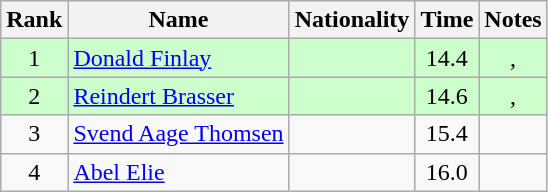<table class="wikitable sortable" style="text-align:center">
<tr>
<th>Rank</th>
<th>Name</th>
<th>Nationality</th>
<th>Time</th>
<th>Notes</th>
</tr>
<tr bgcolor=ccffcc>
<td>1</td>
<td align=left><a href='#'>Donald Finlay</a></td>
<td align=left></td>
<td>14.4</td>
<td>, </td>
</tr>
<tr bgcolor=ccffcc>
<td>2</td>
<td align=left><a href='#'>Reindert Brasser</a></td>
<td align=left></td>
<td>14.6</td>
<td>, </td>
</tr>
<tr>
<td>3</td>
<td align=left><a href='#'>Svend Aage Thomsen</a></td>
<td align=left></td>
<td>15.4</td>
<td></td>
</tr>
<tr>
<td>4</td>
<td align=left><a href='#'>Abel Elie</a></td>
<td align=left></td>
<td>16.0</td>
<td></td>
</tr>
</table>
